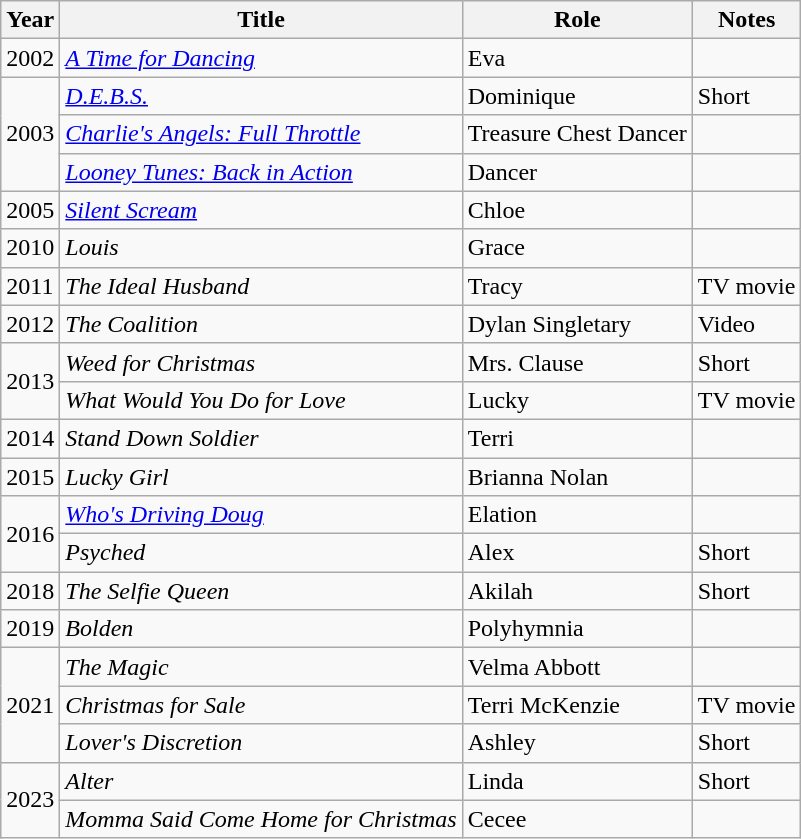<table class="wikitable sortable">
<tr>
<th>Year</th>
<th>Title</th>
<th>Role</th>
<th>Notes</th>
</tr>
<tr>
<td>2002</td>
<td><em><a href='#'>A Time for Dancing</a></em></td>
<td>Eva</td>
<td></td>
</tr>
<tr>
<td rowspan=3>2003</td>
<td><em><a href='#'>D.E.B.S.</a></em></td>
<td>Dominique</td>
<td>Short</td>
</tr>
<tr>
<td><em><a href='#'>Charlie's Angels: Full Throttle</a></em></td>
<td>Treasure Chest Dancer</td>
<td></td>
</tr>
<tr>
<td><em><a href='#'>Looney Tunes: Back in Action</a></em></td>
<td>Dancer</td>
<td></td>
</tr>
<tr>
<td>2005</td>
<td><em><a href='#'>Silent Scream</a></em></td>
<td>Chloe</td>
<td></td>
</tr>
<tr>
<td>2010</td>
<td><em>Louis</em></td>
<td>Grace</td>
<td></td>
</tr>
<tr>
<td>2011</td>
<td><em>The Ideal Husband</em></td>
<td>Tracy</td>
<td>TV movie</td>
</tr>
<tr>
<td>2012</td>
<td><em>The Coalition</em></td>
<td>Dylan Singletary</td>
<td>Video</td>
</tr>
<tr>
<td rowspan=2>2013</td>
<td><em>Weed for Christmas</em></td>
<td>Mrs. Clause</td>
<td>Short</td>
</tr>
<tr>
<td><em>What Would You Do for Love</em></td>
<td>Lucky</td>
<td>TV movie</td>
</tr>
<tr>
<td>2014</td>
<td><em>Stand Down Soldier</em></td>
<td>Terri</td>
<td></td>
</tr>
<tr>
<td>2015</td>
<td><em>Lucky Girl</em></td>
<td>Brianna Nolan</td>
<td></td>
</tr>
<tr>
<td rowspan=2>2016</td>
<td><em><a href='#'>Who's Driving Doug</a></em></td>
<td>Elation</td>
<td></td>
</tr>
<tr>
<td><em>Psyched</em></td>
<td>Alex</td>
<td>Short</td>
</tr>
<tr>
<td>2018</td>
<td><em>The Selfie Queen</em></td>
<td>Akilah</td>
<td>Short</td>
</tr>
<tr>
<td>2019</td>
<td><em>Bolden</em></td>
<td>Polyhymnia</td>
<td></td>
</tr>
<tr>
<td rowspan=3>2021</td>
<td><em>The Magic</em></td>
<td>Velma Abbott</td>
<td></td>
</tr>
<tr>
<td><em>Christmas for Sale</em></td>
<td>Terri McKenzie</td>
<td>TV movie</td>
</tr>
<tr>
<td><em>Lover's Discretion</em></td>
<td>Ashley</td>
<td>Short</td>
</tr>
<tr>
<td rowspan=2>2023</td>
<td><em>Alter</em></td>
<td>Linda</td>
<td>Short</td>
</tr>
<tr>
<td><em>Momma Said Come Home for Christmas</em></td>
<td>Cecee</td>
<td></td>
</tr>
</table>
